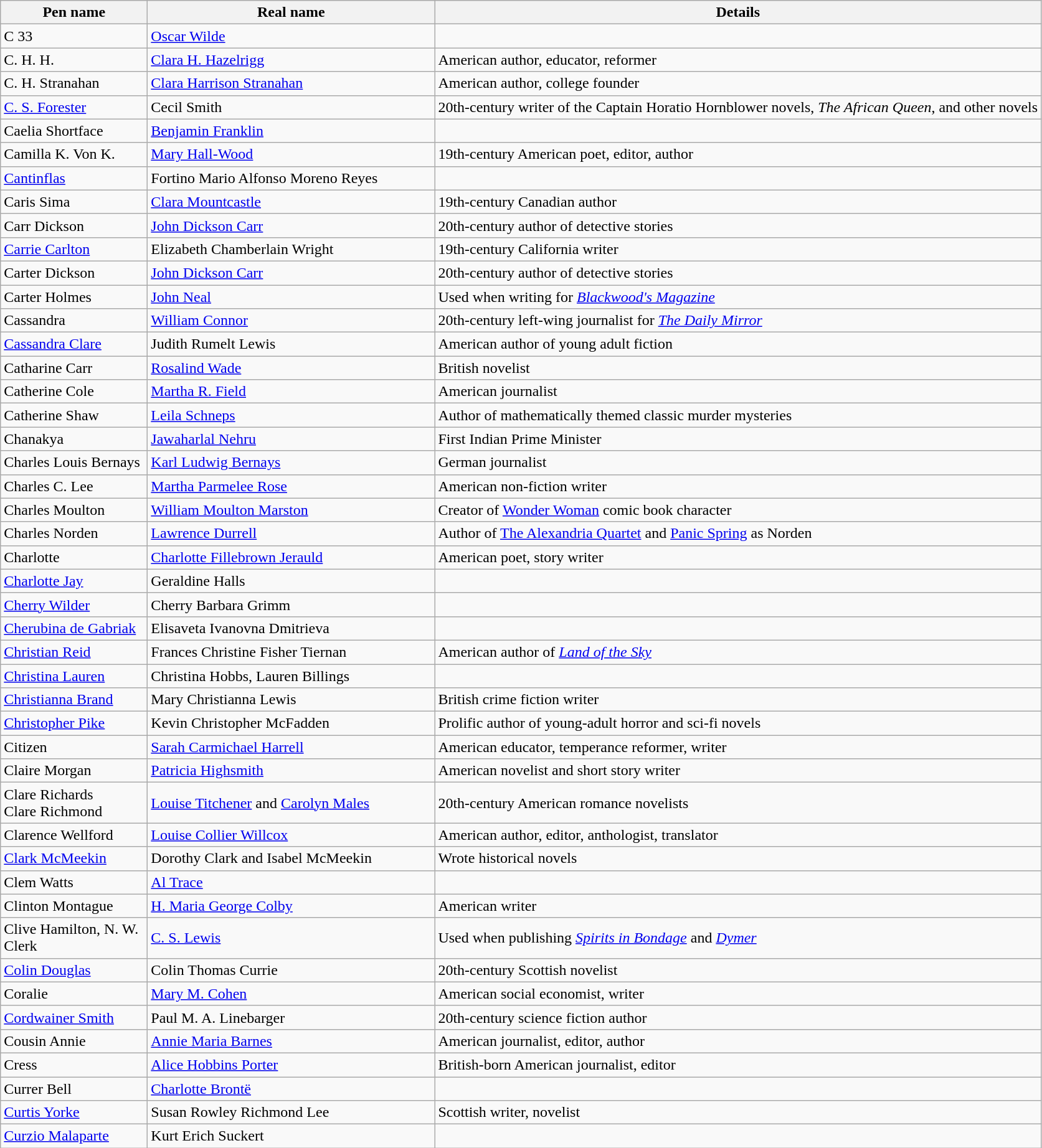<table class="wikitable sortable">
<tr>
<th style="width:150px;">Pen name</th>
<th style="width:300px;">Real name</th>
<th class=unsortable>Details</th>
</tr>
<tr>
<td>C 33</td>
<td><a href='#'>Oscar Wilde</a></td>
<td></td>
</tr>
<tr>
<td>C. H. H.</td>
<td><a href='#'>Clara H. Hazelrigg</a></td>
<td>American author, educator, reformer</td>
</tr>
<tr>
<td>C. H. Stranahan</td>
<td><a href='#'>Clara Harrison Stranahan</a></td>
<td>American author, college founder</td>
</tr>
<tr>
<td><a href='#'>C. S. Forester</a></td>
<td>Cecil Smith</td>
<td>20th-century writer of the Captain Horatio Hornblower novels, <em>The African Queen</em>, and other novels</td>
</tr>
<tr>
<td>Caelia Shortface</td>
<td><a href='#'>Benjamin Franklin</a></td>
<td></td>
</tr>
<tr>
<td>Camilla K. Von K.</td>
<td><a href='#'>Mary Hall-Wood</a></td>
<td>19th-century American poet, editor, author</td>
</tr>
<tr>
<td><a href='#'>Cantinflas</a></td>
<td>Fortino Mario Alfonso Moreno Reyes</td>
<td></td>
</tr>
<tr>
<td>Caris Sima</td>
<td><a href='#'>Clara Mountcastle</a></td>
<td>19th-century Canadian author</td>
</tr>
<tr>
<td>Carr Dickson</td>
<td><a href='#'>John Dickson Carr</a></td>
<td>20th-century author of detective stories</td>
</tr>
<tr>
<td><a href='#'>Carrie Carlton</a></td>
<td>Elizabeth Chamberlain Wright</td>
<td>19th-century California writer</td>
</tr>
<tr>
<td>Carter Dickson</td>
<td><a href='#'>John Dickson Carr</a></td>
<td>20th-century author of detective stories</td>
</tr>
<tr>
<td>Carter Holmes</td>
<td><a href='#'>John Neal</a></td>
<td>Used when writing for <em><a href='#'>Blackwood's Magazine</a></em></td>
</tr>
<tr>
<td>Cassandra</td>
<td><a href='#'>William Connor</a></td>
<td>20th-century left-wing journalist for <em><a href='#'>The Daily Mirror</a></em></td>
</tr>
<tr>
<td><a href='#'>Cassandra Clare</a></td>
<td>Judith Rumelt Lewis</td>
<td>American author of young adult fiction</td>
</tr>
<tr>
<td>Catharine Carr</td>
<td><a href='#'>Rosalind Wade</a></td>
<td>British novelist</td>
</tr>
<tr>
<td>Catherine Cole</td>
<td><a href='#'>Martha R. Field</a></td>
<td>American journalist</td>
</tr>
<tr>
<td>Catherine Shaw</td>
<td><a href='#'>Leila Schneps</a></td>
<td>Author of mathematically themed classic murder mysteries</td>
</tr>
<tr>
<td>Chanakya</td>
<td><a href='#'>Jawaharlal Nehru</a></td>
<td>First Indian Prime Minister</td>
</tr>
<tr>
<td>Charles Louis Bernays</td>
<td><a href='#'>Karl Ludwig Bernays</a></td>
<td>German journalist</td>
</tr>
<tr>
<td>Charles C. Lee</td>
<td><a href='#'>Martha Parmelee Rose</a></td>
<td>American non-fiction writer</td>
</tr>
<tr>
<td>Charles Moulton</td>
<td><a href='#'>William Moulton Marston</a></td>
<td>Creator of <a href='#'>Wonder Woman</a> comic book character</td>
</tr>
<tr>
<td>Charles Norden</td>
<td><a href='#'>Lawrence Durrell</a></td>
<td>Author of <a href='#'>The Alexandria Quartet</a> and <a href='#'>Panic Spring</a> as Norden</td>
</tr>
<tr>
<td>Charlotte</td>
<td><a href='#'>Charlotte Fillebrown Jerauld</a></td>
<td>American poet, story writer</td>
</tr>
<tr>
<td><a href='#'>Charlotte Jay</a></td>
<td>Geraldine Halls</td>
<td></td>
</tr>
<tr>
<td><a href='#'>Cherry Wilder</a></td>
<td>Cherry Barbara Grimm</td>
<td></td>
</tr>
<tr>
<td><a href='#'>Cherubina de Gabriak</a></td>
<td>Elisaveta Ivanovna Dmitrieva</td>
<td></td>
</tr>
<tr>
<td><a href='#'>Christian Reid</a></td>
<td>Frances Christine Fisher Tiernan</td>
<td>American author of <em><a href='#'>Land of the Sky</a></em></td>
</tr>
<tr>
<td><a href='#'>Christina Lauren</a></td>
<td>Christina Hobbs, Lauren Billings</td>
<td></td>
</tr>
<tr>
<td><a href='#'>Christianna Brand</a></td>
<td>Mary Christianna Lewis</td>
<td>British crime fiction writer</td>
</tr>
<tr>
<td><a href='#'>Christopher Pike</a></td>
<td>Kevin Christopher McFadden</td>
<td>Prolific author of young-adult horror and sci-fi novels</td>
</tr>
<tr>
<td>Citizen</td>
<td><a href='#'>Sarah Carmichael Harrell</a></td>
<td>American educator, temperance reformer, writer</td>
</tr>
<tr>
<td>Claire Morgan</td>
<td><a href='#'>Patricia Highsmith</a></td>
<td>American novelist and short story writer</td>
</tr>
<tr>
<td>Clare Richards <br> Clare Richmond</td>
<td><a href='#'>Louise Titchener</a> and <a href='#'>Carolyn Males</a></td>
<td>20th-century American romance novelists</td>
</tr>
<tr>
<td>Clarence Wellford</td>
<td><a href='#'>Louise Collier Willcox</a></td>
<td>American author, editor, anthologist, translator</td>
</tr>
<tr>
<td><a href='#'>Clark McMeekin</a></td>
<td>Dorothy Clark and Isabel McMeekin</td>
<td>Wrote historical novels</td>
</tr>
<tr>
<td>Clem Watts</td>
<td><a href='#'>Al Trace</a></td>
<td></td>
</tr>
<tr>
<td>Clinton Montague</td>
<td><a href='#'>H. Maria George Colby</a></td>
<td>American writer</td>
</tr>
<tr>
<td>Clive Hamilton, N. W. Clerk</td>
<td><a href='#'>C. S. Lewis</a></td>
<td>Used when publishing <em><a href='#'>Spirits in Bondage</a></em> and <em><a href='#'>Dymer</a></em></td>
</tr>
<tr>
<td><a href='#'>Colin Douglas</a></td>
<td>Colin Thomas Currie</td>
<td>20th-century Scottish novelist</td>
</tr>
<tr>
<td>Coralie</td>
<td><a href='#'>Mary M. Cohen</a></td>
<td>American social economist, writer</td>
</tr>
<tr>
<td><a href='#'>Cordwainer Smith</a></td>
<td>Paul M. A. Linebarger</td>
<td>20th-century science fiction author</td>
</tr>
<tr>
<td>Cousin Annie</td>
<td><a href='#'>Annie Maria Barnes</a></td>
<td>American journalist, editor, author</td>
</tr>
<tr>
<td>Cress</td>
<td><a href='#'>Alice Hobbins Porter</a></td>
<td>British-born American journalist, editor</td>
</tr>
<tr>
<td>Currer Bell</td>
<td><a href='#'>Charlotte Brontë</a></td>
<td></td>
</tr>
<tr>
<td><a href='#'>Curtis Yorke</a></td>
<td>Susan Rowley Richmond Lee</td>
<td>Scottish writer, novelist</td>
</tr>
<tr>
<td><a href='#'>Curzio Malaparte</a></td>
<td>Kurt Erich Suckert</td>
<td></td>
</tr>
</table>
